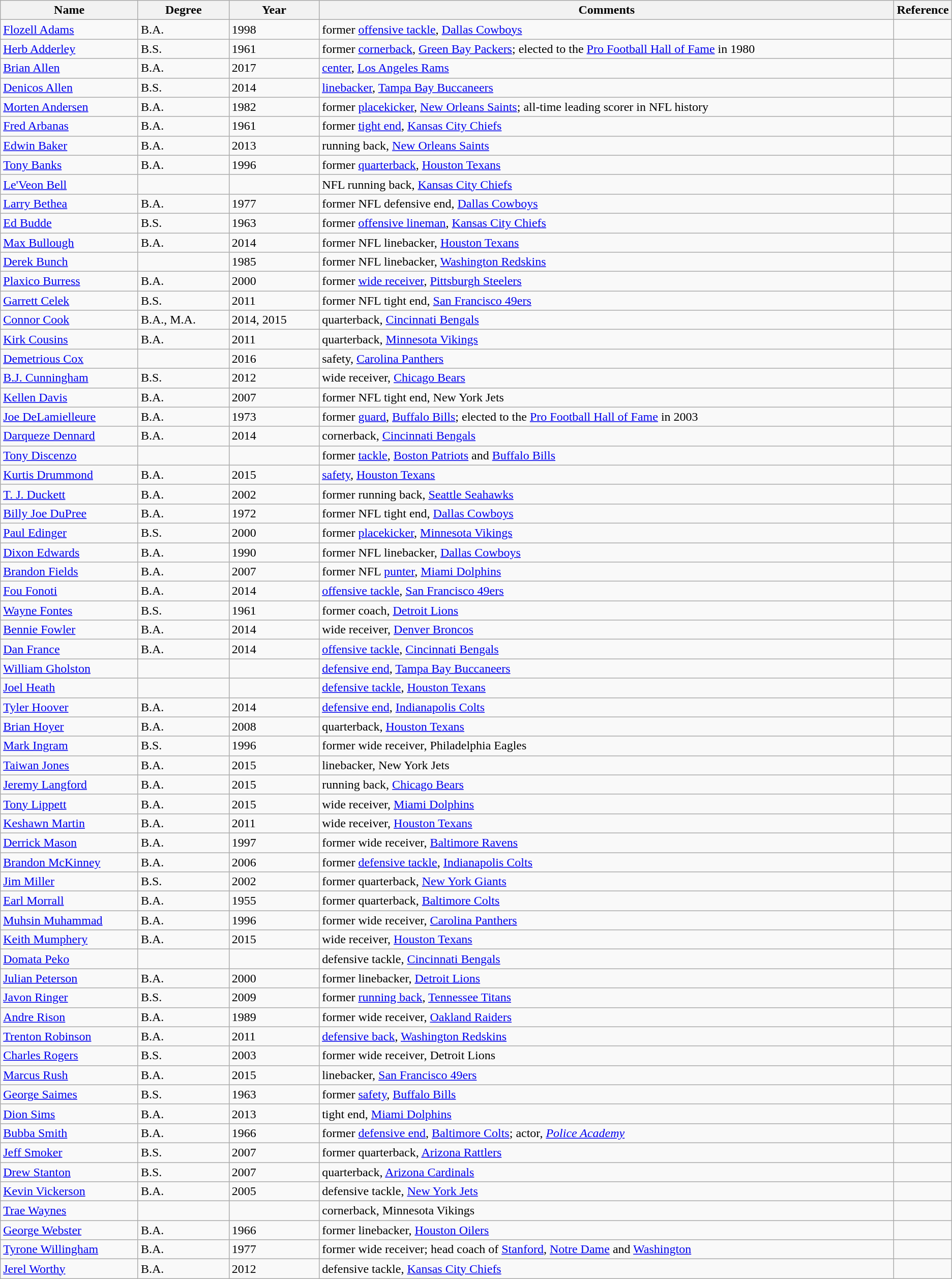<table class="wikitable sortable">
<tr>
<th style="width:15%;">Name</th>
<th style="width:10%;">Degree</th>
<th style="width:10%;">Year</th>
<th style="width:65%;">Comments</th>
<th style="width:5%;">Reference</th>
</tr>
<tr>
<td><a href='#'>Flozell Adams</a></td>
<td>B.A.</td>
<td>1998</td>
<td>former <a href='#'>offensive tackle</a>, <a href='#'>Dallas Cowboys</a></td>
<td></td>
</tr>
<tr>
<td><a href='#'>Herb Adderley</a></td>
<td>B.S.</td>
<td>1961</td>
<td>former <a href='#'>cornerback</a>, <a href='#'>Green Bay Packers</a>; elected to the <a href='#'>Pro Football Hall of Fame</a> in 1980</td>
<td></td>
</tr>
<tr>
<td><a href='#'>Brian Allen</a></td>
<td>B.A.</td>
<td>2017</td>
<td><a href='#'>center</a>, <a href='#'>Los Angeles Rams</a></td>
<td></td>
</tr>
<tr>
<td><a href='#'>Denicos Allen</a></td>
<td>B.S.</td>
<td>2014</td>
<td><a href='#'>linebacker</a>, <a href='#'>Tampa Bay Buccaneers</a></td>
<td></td>
</tr>
<tr>
<td><a href='#'>Morten Andersen</a></td>
<td>B.A.</td>
<td>1982</td>
<td>former <a href='#'>placekicker</a>, <a href='#'>New Orleans Saints</a>; all-time leading scorer in NFL history</td>
<td></td>
</tr>
<tr>
<td><a href='#'>Fred Arbanas</a></td>
<td>B.A.</td>
<td>1961</td>
<td>former <a href='#'>tight end</a>, <a href='#'>Kansas City Chiefs</a></td>
<td></td>
</tr>
<tr>
<td><a href='#'>Edwin Baker</a></td>
<td>B.A.</td>
<td>2013</td>
<td>running back, <a href='#'>New Orleans Saints</a></td>
<td></td>
</tr>
<tr>
<td><a href='#'>Tony Banks</a></td>
<td>B.A.</td>
<td>1996</td>
<td>former <a href='#'>quarterback</a>, <a href='#'>Houston Texans</a></td>
<td></td>
</tr>
<tr>
<td><a href='#'>Le'Veon Bell</a></td>
<td></td>
<td></td>
<td>NFL running back, <a href='#'>Kansas City Chiefs</a></td>
<td></td>
</tr>
<tr>
<td><a href='#'>Larry Bethea</a></td>
<td>B.A.</td>
<td>1977</td>
<td>former NFL defensive end, <a href='#'>Dallas Cowboys</a></td>
<td></td>
</tr>
<tr>
<td><a href='#'>Ed Budde</a></td>
<td>B.S.</td>
<td>1963</td>
<td>former <a href='#'>offensive lineman</a>, <a href='#'>Kansas City Chiefs</a></td>
<td></td>
</tr>
<tr>
<td><a href='#'>Max Bullough</a></td>
<td>B.A.</td>
<td>2014</td>
<td>former NFL linebacker, <a href='#'>Houston Texans</a></td>
<td></td>
</tr>
<tr>
<td><a href='#'>Derek Bunch</a></td>
<td></td>
<td>1985</td>
<td>former NFL linebacker, <a href='#'>Washington Redskins</a></td>
<td></td>
</tr>
<tr>
<td><a href='#'>Plaxico Burress</a></td>
<td>B.A.</td>
<td>2000</td>
<td>former <a href='#'>wide receiver</a>, <a href='#'>Pittsburgh Steelers</a></td>
<td></td>
</tr>
<tr>
<td><a href='#'>Garrett Celek</a></td>
<td>B.S.</td>
<td>2011</td>
<td>former NFL tight end, <a href='#'>San Francisco 49ers</a></td>
<td></td>
</tr>
<tr>
<td><a href='#'>Connor Cook</a></td>
<td>B.A., M.A.</td>
<td>2014, 2015</td>
<td>quarterback, <a href='#'>Cincinnati Bengals</a></td>
<td></td>
</tr>
<tr>
<td><a href='#'>Kirk Cousins</a></td>
<td>B.A.</td>
<td>2011</td>
<td>quarterback, <a href='#'>Minnesota Vikings</a></td>
<td></td>
</tr>
<tr>
<td><a href='#'>Demetrious Cox</a></td>
<td></td>
<td>2016</td>
<td>safety, <a href='#'>Carolina Panthers</a></td>
<td></td>
</tr>
<tr>
<td><a href='#'>B.J. Cunningham</a></td>
<td>B.S.</td>
<td>2012</td>
<td>wide receiver, <a href='#'>Chicago Bears</a></td>
<td></td>
</tr>
<tr>
<td><a href='#'>Kellen Davis</a></td>
<td>B.A.</td>
<td>2007</td>
<td>former NFL tight end, New York Jets</td>
<td></td>
</tr>
<tr>
<td><a href='#'>Joe DeLamielleure</a></td>
<td>B.A.</td>
<td>1973</td>
<td>former <a href='#'>guard</a>, <a href='#'>Buffalo Bills</a>; elected to the <a href='#'>Pro Football Hall of Fame</a> in 2003</td>
<td></td>
</tr>
<tr>
<td><a href='#'>Darqueze Dennard</a></td>
<td>B.A.</td>
<td>2014</td>
<td>cornerback, <a href='#'>Cincinnati Bengals</a></td>
<td></td>
</tr>
<tr>
<td><a href='#'>Tony Discenzo</a></td>
<td></td>
<td></td>
<td>former <a href='#'>tackle</a>, <a href='#'>Boston Patriots</a> and <a href='#'>Buffalo Bills</a></td>
<td></td>
</tr>
<tr>
<td><a href='#'>Kurtis Drummond</a></td>
<td>B.A.</td>
<td>2015</td>
<td><a href='#'>safety</a>, <a href='#'>Houston Texans</a></td>
<td></td>
</tr>
<tr>
<td><a href='#'>T. J. Duckett</a></td>
<td>B.A.</td>
<td>2002</td>
<td>former running back, <a href='#'>Seattle Seahawks</a></td>
<td></td>
</tr>
<tr>
<td><a href='#'>Billy Joe DuPree</a></td>
<td>B.A.</td>
<td>1972</td>
<td>former NFL tight end, <a href='#'>Dallas Cowboys</a></td>
<td></td>
</tr>
<tr>
<td><a href='#'>Paul Edinger</a></td>
<td>B.S.</td>
<td>2000</td>
<td>former <a href='#'>placekicker</a>, <a href='#'>Minnesota Vikings</a></td>
<td></td>
</tr>
<tr>
<td><a href='#'>Dixon Edwards</a></td>
<td>B.A.</td>
<td>1990</td>
<td>former NFL linebacker, <a href='#'>Dallas Cowboys</a></td>
<td></td>
</tr>
<tr>
<td><a href='#'>Brandon Fields</a></td>
<td>B.A.</td>
<td>2007</td>
<td>former NFL <a href='#'>punter</a>, <a href='#'>Miami Dolphins</a></td>
<td></td>
</tr>
<tr>
<td><a href='#'>Fou Fonoti</a></td>
<td>B.A.</td>
<td>2014</td>
<td><a href='#'>offensive tackle</a>, <a href='#'>San Francisco 49ers</a></td>
<td></td>
</tr>
<tr>
<td><a href='#'>Wayne Fontes</a></td>
<td>B.S.</td>
<td>1961</td>
<td>former coach, <a href='#'>Detroit Lions</a></td>
<td></td>
</tr>
<tr>
<td><a href='#'>Bennie Fowler</a></td>
<td>B.A.</td>
<td>2014</td>
<td>wide receiver, <a href='#'>Denver Broncos</a></td>
<td></td>
</tr>
<tr>
<td><a href='#'>Dan France</a></td>
<td>B.A.</td>
<td>2014</td>
<td><a href='#'>offensive tackle</a>, <a href='#'>Cincinnati Bengals</a></td>
<td></td>
</tr>
<tr>
<td><a href='#'>William Gholston</a></td>
<td></td>
<td></td>
<td><a href='#'>defensive end</a>, <a href='#'>Tampa Bay Buccaneers</a></td>
<td></td>
</tr>
<tr>
<td><a href='#'>Joel Heath</a></td>
<td></td>
<td></td>
<td><a href='#'>defensive tackle</a>, <a href='#'>Houston Texans</a></td>
<td></td>
</tr>
<tr>
<td><a href='#'>Tyler Hoover</a></td>
<td>B.A.</td>
<td>2014</td>
<td><a href='#'>defensive end</a>, <a href='#'>Indianapolis Colts</a></td>
<td></td>
</tr>
<tr>
<td><a href='#'>Brian Hoyer</a></td>
<td>B.A.</td>
<td>2008</td>
<td>quarterback, <a href='#'>Houston Texans</a></td>
<td></td>
</tr>
<tr>
<td><a href='#'>Mark Ingram</a></td>
<td>B.S.</td>
<td>1996</td>
<td>former wide receiver, Philadelphia Eagles</td>
<td></td>
</tr>
<tr>
<td><a href='#'>Taiwan Jones</a></td>
<td>B.A.</td>
<td>2015</td>
<td>linebacker, New York Jets</td>
<td></td>
</tr>
<tr>
<td><a href='#'>Jeremy Langford</a></td>
<td>B.A.</td>
<td>2015</td>
<td>running back, <a href='#'>Chicago Bears</a></td>
<td></td>
</tr>
<tr>
<td><a href='#'>Tony Lippett</a></td>
<td>B.A.</td>
<td>2015</td>
<td>wide receiver, <a href='#'>Miami Dolphins</a></td>
<td></td>
</tr>
<tr>
<td><a href='#'>Keshawn Martin</a></td>
<td>B.A.</td>
<td>2011</td>
<td>wide receiver, <a href='#'>Houston Texans</a></td>
<td></td>
</tr>
<tr>
<td><a href='#'>Derrick Mason</a></td>
<td>B.A.</td>
<td>1997</td>
<td>former wide receiver, <a href='#'>Baltimore Ravens</a></td>
<td></td>
</tr>
<tr>
<td><a href='#'>Brandon McKinney</a></td>
<td>B.A.</td>
<td>2006</td>
<td>former <a href='#'>defensive tackle</a>, <a href='#'>Indianapolis Colts</a></td>
<td></td>
</tr>
<tr>
<td><a href='#'>Jim Miller</a></td>
<td>B.S.</td>
<td>2002</td>
<td>former quarterback, <a href='#'>New York Giants</a></td>
<td></td>
</tr>
<tr>
<td><a href='#'>Earl Morrall</a></td>
<td>B.A.</td>
<td>1955</td>
<td>former quarterback, <a href='#'>Baltimore Colts</a></td>
<td></td>
</tr>
<tr>
<td><a href='#'>Muhsin Muhammad</a></td>
<td>B.A.</td>
<td>1996</td>
<td>former wide receiver, <a href='#'>Carolina Panthers</a></td>
<td></td>
</tr>
<tr>
<td><a href='#'>Keith Mumphery</a></td>
<td>B.A.</td>
<td>2015</td>
<td>wide receiver, <a href='#'>Houston Texans</a></td>
<td></td>
</tr>
<tr>
<td><a href='#'>Domata Peko</a></td>
<td></td>
<td></td>
<td>defensive tackle, <a href='#'>Cincinnati Bengals</a></td>
<td></td>
</tr>
<tr>
<td><a href='#'>Julian Peterson</a></td>
<td>B.A.</td>
<td>2000</td>
<td>former linebacker, <a href='#'>Detroit Lions</a></td>
<td></td>
</tr>
<tr>
<td><a href='#'>Javon Ringer</a></td>
<td>B.S.</td>
<td>2009</td>
<td>former <a href='#'>running back</a>, <a href='#'>Tennessee Titans</a></td>
<td></td>
</tr>
<tr>
<td><a href='#'>Andre Rison</a></td>
<td>B.A.</td>
<td>1989</td>
<td>former wide receiver, <a href='#'>Oakland Raiders</a></td>
<td></td>
</tr>
<tr>
<td><a href='#'>Trenton Robinson</a></td>
<td>B.A.</td>
<td>2011</td>
<td><a href='#'>defensive back</a>, <a href='#'>Washington Redskins</a></td>
<td></td>
</tr>
<tr>
<td><a href='#'>Charles Rogers</a></td>
<td>B.S.</td>
<td>2003</td>
<td>former wide receiver, Detroit Lions</td>
<td></td>
</tr>
<tr>
<td><a href='#'>Marcus Rush</a></td>
<td>B.A.</td>
<td>2015</td>
<td>linebacker, <a href='#'>San Francisco 49ers</a></td>
<td></td>
</tr>
<tr>
<td><a href='#'>George Saimes</a></td>
<td>B.S.</td>
<td>1963</td>
<td>former <a href='#'>safety</a>, <a href='#'>Buffalo Bills</a></td>
<td></td>
</tr>
<tr>
<td><a href='#'>Dion Sims</a></td>
<td>B.A.</td>
<td>2013</td>
<td>tight end, <a href='#'>Miami Dolphins</a></td>
<td></td>
</tr>
<tr>
<td><a href='#'>Bubba Smith</a></td>
<td>B.A.</td>
<td>1966</td>
<td>former <a href='#'>defensive end</a>, <a href='#'>Baltimore Colts</a>; actor, <em><a href='#'>Police Academy</a></em></td>
<td></td>
</tr>
<tr>
<td><a href='#'>Jeff Smoker</a></td>
<td>B.S.</td>
<td>2007</td>
<td>former quarterback, <a href='#'>Arizona Rattlers</a></td>
<td></td>
</tr>
<tr>
<td><a href='#'>Drew Stanton</a></td>
<td>B.S.</td>
<td>2007</td>
<td>quarterback, <a href='#'>Arizona Cardinals</a></td>
<td></td>
</tr>
<tr>
<td><a href='#'>Kevin Vickerson</a></td>
<td>B.A.</td>
<td>2005</td>
<td>defensive tackle, <a href='#'>New York Jets</a></td>
<td></td>
</tr>
<tr>
<td><a href='#'>Trae Waynes</a></td>
<td></td>
<td></td>
<td>cornerback, Minnesota Vikings</td>
<td></td>
</tr>
<tr>
<td><a href='#'>George Webster</a></td>
<td>B.A.</td>
<td>1966</td>
<td>former linebacker, <a href='#'>Houston Oilers</a></td>
<td></td>
</tr>
<tr>
<td><a href='#'>Tyrone Willingham</a></td>
<td>B.A.</td>
<td>1977</td>
<td>former wide receiver; head coach of <a href='#'>Stanford</a>, <a href='#'>Notre Dame</a> and <a href='#'>Washington</a></td>
<td></td>
</tr>
<tr>
<td><a href='#'>Jerel Worthy</a></td>
<td>B.A.</td>
<td>2012</td>
<td>defensive tackle, <a href='#'>Kansas City Chiefs</a></td>
<td></td>
</tr>
</table>
